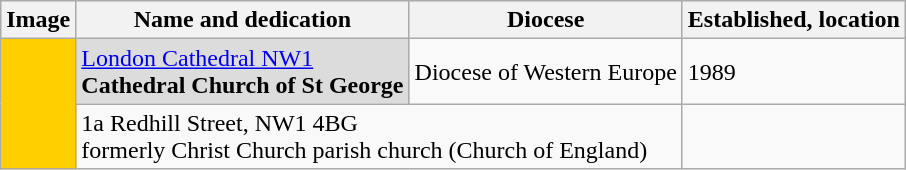<table class="wikitable">
<tr>
<th>Image</th>
<th>Name and dedication</th>
<th>Diocese</th>
<th>Established, location</th>
</tr>
<tr>
<td rowspan="2" bgcolor="#FFCF00" align="center"></td>
<td bgcolor="Gainsboro"><a href='#'>London Cathedral NW1</a><br><strong>Cathedral Church of St George</strong></td>
<td>Diocese of Western Europe</td>
<td>1989</td>
</tr>
<tr>
<td colspan="2">1a Redhill Street, NW1 4BG<br>formerly Christ Church parish church (Church of England)</td>
<td></td>
</tr>
</table>
